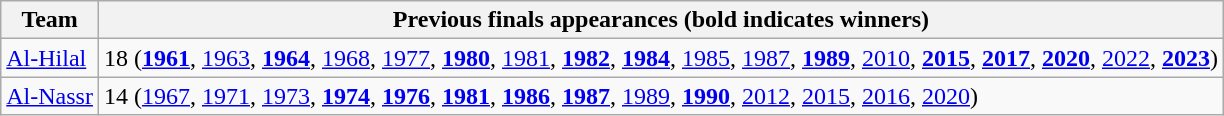<table class="wikitable">
<tr>
<th>Team</th>
<th>Previous finals appearances (bold indicates winners)</th>
</tr>
<tr>
<td><a href='#'>Al-Hilal</a></td>
<td>18 (<strong><a href='#'>1961</a></strong>, <a href='#'>1963</a>, <strong><a href='#'>1964</a></strong>, <a href='#'>1968</a>, <a href='#'>1977</a>, <strong><a href='#'>1980</a></strong>, <a href='#'>1981</a>, <strong><a href='#'>1982</a></strong>, <strong><a href='#'>1984</a></strong>, <a href='#'>1985</a>, <a href='#'>1987</a>, <strong><a href='#'>1989</a></strong>, <a href='#'>2010</a>, <strong><a href='#'>2015</a></strong>, <strong><a href='#'>2017</a></strong>, <strong><a href='#'>2020</a></strong>, <a href='#'>2022</a>, <strong><a href='#'>2023</a></strong>)</td>
</tr>
<tr>
<td><a href='#'>Al-Nassr</a></td>
<td>14 (<a href='#'>1967</a>, <a href='#'>1971</a>, <a href='#'>1973</a>, <strong><a href='#'>1974</a></strong>, <strong><a href='#'>1976</a></strong>, <strong><a href='#'>1981</a></strong>, <strong><a href='#'>1986</a></strong>, <strong><a href='#'>1987</a></strong>, <a href='#'>1989</a>, <strong><a href='#'>1990</a></strong>, <a href='#'>2012</a>, <a href='#'>2015</a>, <a href='#'>2016</a>, <a href='#'>2020</a>)</td>
</tr>
</table>
